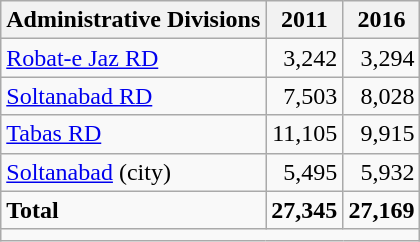<table class="wikitable">
<tr>
<th>Administrative Divisions</th>
<th>2011</th>
<th>2016</th>
</tr>
<tr>
<td><a href='#'>Robat-e Jaz RD</a></td>
<td style="text-align: right;">3,242</td>
<td style="text-align: right;">3,294</td>
</tr>
<tr>
<td><a href='#'>Soltanabad RD</a></td>
<td style="text-align: right;">7,503</td>
<td style="text-align: right;">8,028</td>
</tr>
<tr>
<td><a href='#'>Tabas RD</a></td>
<td style="text-align: right;">11,105</td>
<td style="text-align: right;">9,915</td>
</tr>
<tr>
<td><a href='#'>Soltanabad</a> (city)</td>
<td style="text-align: right;">5,495</td>
<td style="text-align: right;">5,932</td>
</tr>
<tr>
<td><strong>Total</strong></td>
<td style="text-align: right;"><strong>27,345</strong></td>
<td style="text-align: right;"><strong>27,169</strong></td>
</tr>
<tr>
<td colspan=3></td>
</tr>
</table>
